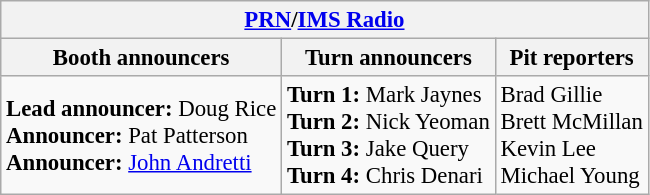<table class="wikitable" style="font-size: 95%;">
<tr>
<th colspan="3"><a href='#'>PRN</a>/<a href='#'>IMS Radio</a></th>
</tr>
<tr>
<th>Booth announcers</th>
<th>Turn announcers</th>
<th>Pit reporters</th>
</tr>
<tr>
<td><strong>Lead announcer:</strong> Doug Rice<br><strong>Announcer:</strong> Pat Patterson<br><strong>Announcer:</strong> <a href='#'>John Andretti</a></td>
<td><strong>Turn 1:</strong> Mark Jaynes <br><strong>Turn 2:</strong> Nick Yeoman<br><strong>Turn 3:</strong> Jake Query<br><strong>Turn 4:</strong> Chris Denari</td>
<td>Brad Gillie<br>Brett McMillan<br>Kevin Lee<br>Michael Young</td>
</tr>
</table>
